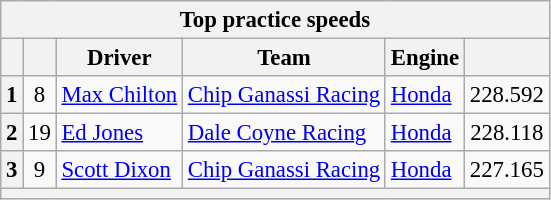<table class="wikitable" style="font-size:95%;">
<tr>
<th colspan=6>Top practice speeds</th>
</tr>
<tr>
<th></th>
<th></th>
<th>Driver</th>
<th>Team</th>
<th>Engine</th>
<th></th>
</tr>
<tr>
<th>1</th>
<td style="text-align:center;">8</td>
<td> <a href='#'>Max Chilton</a></td>
<td><a href='#'>Chip Ganassi Racing</a></td>
<td><a href='#'>Honda</a></td>
<td style="text-align:center;">228.592</td>
</tr>
<tr>
<th>2</th>
<td style="text-align:center;">19</td>
<td> <a href='#'>Ed Jones</a> <strong></strong></td>
<td><a href='#'>Dale Coyne Racing</a></td>
<td><a href='#'>Honda</a></td>
<td style="text-align:center;">228.118</td>
</tr>
<tr>
<th>3</th>
<td style="text-align:center;">9</td>
<td> <a href='#'>Scott Dixon</a></td>
<td><a href='#'>Chip Ganassi Racing</a></td>
<td><a href='#'>Honda</a></td>
<td style="text-align:center;">227.165</td>
</tr>
<tr>
<th colspan=6></th>
</tr>
</table>
